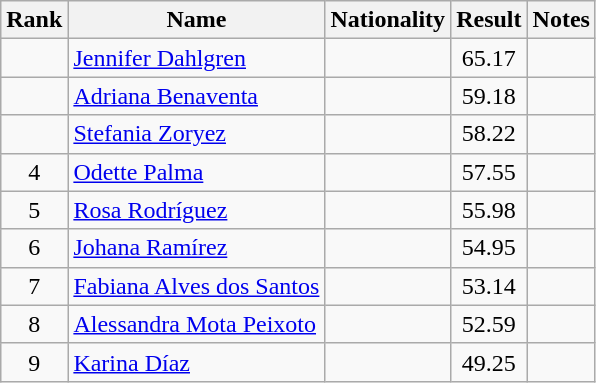<table class="wikitable sortable" style="text-align:center">
<tr>
<th>Rank</th>
<th>Name</th>
<th>Nationality</th>
<th>Result</th>
<th>Notes</th>
</tr>
<tr>
<td align=center></td>
<td align=left><a href='#'>Jennifer Dahlgren</a></td>
<td align=left></td>
<td>65.17</td>
<td></td>
</tr>
<tr>
<td align=center></td>
<td align=left><a href='#'>Adriana Benaventa</a></td>
<td align=left></td>
<td>59.18</td>
<td></td>
</tr>
<tr>
<td align=center></td>
<td align=left><a href='#'>Stefania Zoryez</a></td>
<td align=left></td>
<td>58.22</td>
<td></td>
</tr>
<tr>
<td align=center>4</td>
<td align=left><a href='#'>Odette Palma</a></td>
<td align=left></td>
<td>57.55</td>
<td></td>
</tr>
<tr>
<td align=center>5</td>
<td align=left><a href='#'>Rosa Rodríguez</a></td>
<td align=left></td>
<td>55.98</td>
<td></td>
</tr>
<tr>
<td align=center>6</td>
<td align=left><a href='#'>Johana Ramírez</a></td>
<td align=left></td>
<td>54.95</td>
<td></td>
</tr>
<tr>
<td align=center>7</td>
<td align=left><a href='#'>Fabiana Alves dos Santos</a></td>
<td align=left></td>
<td>53.14</td>
<td></td>
</tr>
<tr>
<td align=center>8</td>
<td align=left><a href='#'>Alessandra Mota Peixoto</a></td>
<td align=left></td>
<td>52.59</td>
<td></td>
</tr>
<tr>
<td align=center>9</td>
<td align=left><a href='#'>Karina Díaz</a></td>
<td align=left></td>
<td>49.25</td>
<td></td>
</tr>
</table>
